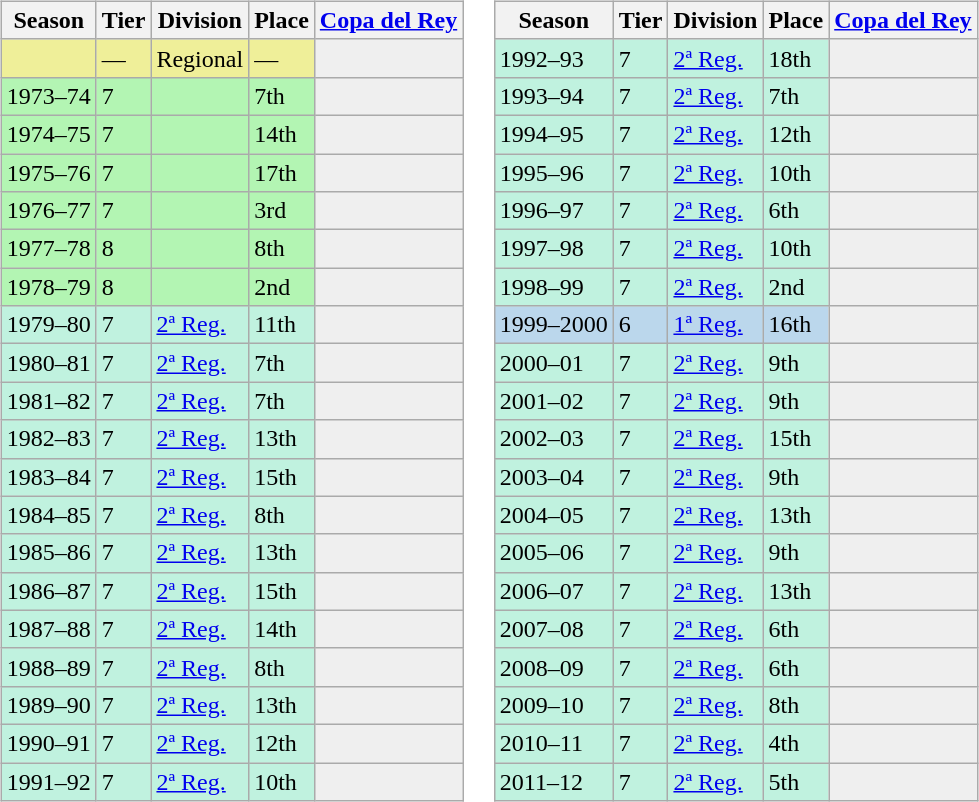<table>
<tr>
<td valign="top" width=0%><br><table class="wikitable">
<tr style="background:#f0f6fa;">
<th>Season</th>
<th>Tier</th>
<th>Division</th>
<th>Place</th>
<th><a href='#'>Copa del Rey</a></th>
</tr>
<tr>
<td style="background:#EFEF99;"></td>
<td style="background:#EFEF99;">—</td>
<td style="background:#EFEF99;">Regional</td>
<td style="background:#EFEF99;">—</td>
<th style="background:#efefef;"></th>
</tr>
<tr>
<td style="background:#B3F5B3;">1973–74</td>
<td style="background:#B3F5B3;">7</td>
<td style="background:#B3F5B3;"></td>
<td style="background:#B3F5B3;">7th</td>
<td style="background:#efefef;"></td>
</tr>
<tr>
<td style="background:#B3F5B3;">1974–75</td>
<td style="background:#B3F5B3;">7</td>
<td style="background:#B3F5B3;"></td>
<td style="background:#B3F5B3;">14th</td>
<td style="background:#efefef;"></td>
</tr>
<tr>
<td style="background:#B3F5B3;">1975–76</td>
<td style="background:#B3F5B3;">7</td>
<td style="background:#B3F5B3;"></td>
<td style="background:#B3F5B3;">17th</td>
<td style="background:#efefef;"></td>
</tr>
<tr>
<td style="background:#B3F5B3;">1976–77</td>
<td style="background:#B3F5B3;">7</td>
<td style="background:#B3F5B3;"></td>
<td style="background:#B3F5B3;">3rd</td>
<td style="background:#efefef;"></td>
</tr>
<tr>
<td style="background:#B3F5B3;">1977–78</td>
<td style="background:#B3F5B3;">8</td>
<td style="background:#B3F5B3;"></td>
<td style="background:#B3F5B3;">8th</td>
<td style="background:#efefef;"></td>
</tr>
<tr>
<td style="background:#B3F5B3;">1978–79</td>
<td style="background:#B3F5B3;">8</td>
<td style="background:#B3F5B3;"></td>
<td style="background:#B3F5B3;">2nd</td>
<td style="background:#efefef;"></td>
</tr>
<tr>
<td style="background:#C0F2DF;">1979–80</td>
<td style="background:#C0F2DF;">7</td>
<td style="background:#C0F2DF;"><a href='#'>2ª Reg.</a></td>
<td style="background:#C0F2DF;">11th</td>
<td style="background:#efefef;"></td>
</tr>
<tr>
<td style="background:#C0F2DF;">1980–81</td>
<td style="background:#C0F2DF;">7</td>
<td style="background:#C0F2DF;"><a href='#'>2ª Reg.</a></td>
<td style="background:#C0F2DF;">7th</td>
<td style="background:#efefef;"></td>
</tr>
<tr>
<td style="background:#C0F2DF;">1981–82</td>
<td style="background:#C0F2DF;">7</td>
<td style="background:#C0F2DF;"><a href='#'>2ª Reg.</a></td>
<td style="background:#C0F2DF;">7th</td>
<td style="background:#efefef;"></td>
</tr>
<tr>
<td style="background:#C0F2DF;">1982–83</td>
<td style="background:#C0F2DF;">7</td>
<td style="background:#C0F2DF;"><a href='#'>2ª Reg.</a></td>
<td style="background:#C0F2DF;">13th</td>
<td style="background:#efefef;"></td>
</tr>
<tr>
<td style="background:#C0F2DF;">1983–84</td>
<td style="background:#C0F2DF;">7</td>
<td style="background:#C0F2DF;"><a href='#'>2ª Reg.</a></td>
<td style="background:#C0F2DF;">15th</td>
<td style="background:#efefef;"></td>
</tr>
<tr>
<td style="background:#C0F2DF;">1984–85</td>
<td style="background:#C0F2DF;">7</td>
<td style="background:#C0F2DF;"><a href='#'>2ª Reg.</a></td>
<td style="background:#C0F2DF;">8th</td>
<td style="background:#efefef;"></td>
</tr>
<tr>
<td style="background:#C0F2DF;">1985–86</td>
<td style="background:#C0F2DF;">7</td>
<td style="background:#C0F2DF;"><a href='#'>2ª Reg.</a></td>
<td style="background:#C0F2DF;">13th</td>
<td style="background:#efefef;"></td>
</tr>
<tr>
<td style="background:#C0F2DF;">1986–87</td>
<td style="background:#C0F2DF;">7</td>
<td style="background:#C0F2DF;"><a href='#'>2ª Reg.</a></td>
<td style="background:#C0F2DF;">15th</td>
<td style="background:#efefef;"></td>
</tr>
<tr>
<td style="background:#C0F2DF;">1987–88</td>
<td style="background:#C0F2DF;">7</td>
<td style="background:#C0F2DF;"><a href='#'>2ª Reg.</a></td>
<td style="background:#C0F2DF;">14th</td>
<td style="background:#efefef;"></td>
</tr>
<tr>
<td style="background:#C0F2DF;">1988–89</td>
<td style="background:#C0F2DF;">7</td>
<td style="background:#C0F2DF;"><a href='#'>2ª Reg.</a></td>
<td style="background:#C0F2DF;">8th</td>
<td style="background:#efefef;"></td>
</tr>
<tr>
<td style="background:#C0F2DF;">1989–90</td>
<td style="background:#C0F2DF;">7</td>
<td style="background:#C0F2DF;"><a href='#'>2ª Reg.</a></td>
<td style="background:#C0F2DF;">13th</td>
<td style="background:#efefef;"></td>
</tr>
<tr>
<td style="background:#C0F2DF;">1990–91</td>
<td style="background:#C0F2DF;">7</td>
<td style="background:#C0F2DF;"><a href='#'>2ª Reg.</a></td>
<td style="background:#C0F2DF;">12th</td>
<td style="background:#efefef;"></td>
</tr>
<tr>
<td style="background:#C0F2DF;">1991–92</td>
<td style="background:#C0F2DF;">7</td>
<td style="background:#C0F2DF;"><a href='#'>2ª Reg.</a></td>
<td style="background:#C0F2DF;">10th</td>
<td style="background:#efefef;"></td>
</tr>
</table>
</td>
<td valign="top" width=0%><br><table class="wikitable">
<tr style="background:#f0f6fa;">
<th>Season</th>
<th>Tier</th>
<th>Division</th>
<th>Place</th>
<th><a href='#'>Copa del Rey</a></th>
</tr>
<tr>
<td style="background:#C0F2DF;">1992–93</td>
<td style="background:#C0F2DF;">7</td>
<td style="background:#C0F2DF;"><a href='#'>2ª Reg.</a></td>
<td style="background:#C0F2DF;">18th</td>
<td style="background:#efefef;"></td>
</tr>
<tr>
<td style="background:#C0F2DF;">1993–94</td>
<td style="background:#C0F2DF;">7</td>
<td style="background:#C0F2DF;"><a href='#'>2ª Reg.</a></td>
<td style="background:#C0F2DF;">7th</td>
<td style="background:#efefef;"></td>
</tr>
<tr>
<td style="background:#C0F2DF;">1994–95</td>
<td style="background:#C0F2DF;">7</td>
<td style="background:#C0F2DF;"><a href='#'>2ª Reg.</a></td>
<td style="background:#C0F2DF;">12th</td>
<td style="background:#efefef;"></td>
</tr>
<tr>
<td style="background:#C0F2DF;">1995–96</td>
<td style="background:#C0F2DF;">7</td>
<td style="background:#C0F2DF;"><a href='#'>2ª Reg.</a></td>
<td style="background:#C0F2DF;">10th</td>
<td style="background:#efefef;"></td>
</tr>
<tr>
<td style="background:#C0F2DF;">1996–97</td>
<td style="background:#C0F2DF;">7</td>
<td style="background:#C0F2DF;"><a href='#'>2ª Reg.</a></td>
<td style="background:#C0F2DF;">6th</td>
<td style="background:#efefef;"></td>
</tr>
<tr>
<td style="background:#C0F2DF;">1997–98</td>
<td style="background:#C0F2DF;">7</td>
<td style="background:#C0F2DF;"><a href='#'>2ª Reg.</a></td>
<td style="background:#C0F2DF;">10th</td>
<td style="background:#efefef;"></td>
</tr>
<tr>
<td style="background:#C0F2DF;">1998–99</td>
<td style="background:#C0F2DF;">7</td>
<td style="background:#C0F2DF;"><a href='#'>2ª Reg.</a></td>
<td style="background:#C0F2DF;">2nd</td>
<td style="background:#efefef;"></td>
</tr>
<tr>
<td style="background:#BBD7EC;">1999–2000</td>
<td style="background:#BBD7EC;">6</td>
<td style="background:#BBD7EC;"><a href='#'>1ª Reg.</a></td>
<td style="background:#BBD7EC;">16th</td>
<th style="background:#efefef;"></th>
</tr>
<tr>
<td style="background:#C0F2DF;">2000–01</td>
<td style="background:#C0F2DF;">7</td>
<td style="background:#C0F2DF;"><a href='#'>2ª Reg.</a></td>
<td style="background:#C0F2DF;">9th</td>
<td style="background:#efefef;"></td>
</tr>
<tr>
<td style="background:#C0F2DF;">2001–02</td>
<td style="background:#C0F2DF;">7</td>
<td style="background:#C0F2DF;"><a href='#'>2ª Reg.</a></td>
<td style="background:#C0F2DF;">9th</td>
<td style="background:#efefef;"></td>
</tr>
<tr>
<td style="background:#C0F2DF;">2002–03</td>
<td style="background:#C0F2DF;">7</td>
<td style="background:#C0F2DF;"><a href='#'>2ª Reg.</a></td>
<td style="background:#C0F2DF;">15th</td>
<td style="background:#efefef;"></td>
</tr>
<tr>
<td style="background:#C0F2DF;">2003–04</td>
<td style="background:#C0F2DF;">7</td>
<td style="background:#C0F2DF;"><a href='#'>2ª Reg.</a></td>
<td style="background:#C0F2DF;">9th</td>
<td style="background:#efefef;"></td>
</tr>
<tr>
<td style="background:#C0F2DF;">2004–05</td>
<td style="background:#C0F2DF;">7</td>
<td style="background:#C0F2DF;"><a href='#'>2ª Reg.</a></td>
<td style="background:#C0F2DF;">13th</td>
<td style="background:#efefef;"></td>
</tr>
<tr>
<td style="background:#C0F2DF;">2005–06</td>
<td style="background:#C0F2DF;">7</td>
<td style="background:#C0F2DF;"><a href='#'>2ª Reg.</a></td>
<td style="background:#C0F2DF;">9th</td>
<td style="background:#efefef;"></td>
</tr>
<tr>
<td style="background:#C0F2DF;">2006–07</td>
<td style="background:#C0F2DF;">7</td>
<td style="background:#C0F2DF;"><a href='#'>2ª Reg.</a></td>
<td style="background:#C0F2DF;">13th</td>
<td style="background:#efefef;"></td>
</tr>
<tr>
<td style="background:#C0F2DF;">2007–08</td>
<td style="background:#C0F2DF;">7</td>
<td style="background:#C0F2DF;"><a href='#'>2ª Reg.</a></td>
<td style="background:#C0F2DF;">6th</td>
<td style="background:#efefef;"></td>
</tr>
<tr>
<td style="background:#C0F2DF;">2008–09</td>
<td style="background:#C0F2DF;">7</td>
<td style="background:#C0F2DF;"><a href='#'>2ª Reg.</a></td>
<td style="background:#C0F2DF;">6th</td>
<td style="background:#efefef;"></td>
</tr>
<tr>
<td style="background:#C0F2DF;">2009–10</td>
<td style="background:#C0F2DF;">7</td>
<td style="background:#C0F2DF;"><a href='#'>2ª Reg.</a></td>
<td style="background:#C0F2DF;">8th</td>
<td style="background:#efefef;"></td>
</tr>
<tr>
<td style="background:#C0F2DF;">2010–11</td>
<td style="background:#C0F2DF;">7</td>
<td style="background:#C0F2DF;"><a href='#'>2ª Reg.</a></td>
<td style="background:#C0F2DF;">4th</td>
<td style="background:#efefef;"></td>
</tr>
<tr>
<td style="background:#C0F2DF;">2011–12</td>
<td style="background:#C0F2DF;">7</td>
<td style="background:#C0F2DF;"><a href='#'>2ª Reg.</a></td>
<td style="background:#C0F2DF;">5th</td>
<td style="background:#efefef;"></td>
</tr>
</table>
</td>
</tr>
</table>
